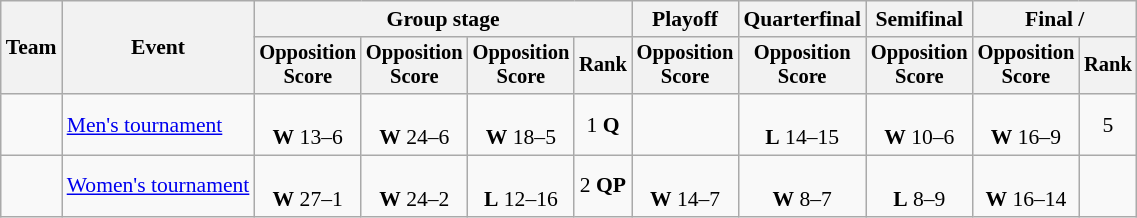<table class="wikitable" style="text-align:center; font-size:90%;">
<tr>
<th rowspan=2>Team</th>
<th rowspan=2>Event</th>
<th colspan=4>Group stage</th>
<th>Playoff</th>
<th>Quarterfinal</th>
<th>Semifinal</th>
<th colspan=2>Final / </th>
</tr>
<tr style=font-size:95%>
<th>Opposition<br>Score</th>
<th>Opposition<br>Score</th>
<th>Opposition<br>Score</th>
<th>Rank</th>
<th>Opposition<br>Score</th>
<th>Opposition<br>Score</th>
<th>Opposition<br>Score</th>
<th>Opposition<br>Score</th>
<th>Rank</th>
</tr>
<tr>
<td align=left></td>
<td align=left><a href='#'>Men's tournament</a></td>
<td> <br> <strong>W</strong> 13–6</td>
<td> <br> <strong>W</strong> 24–6</td>
<td> <br> <strong>W</strong> 18–5</td>
<td>1 <strong>Q</strong></td>
<td></td>
<td> <br> <strong>L</strong> 14–15</td>
<td> <br> <strong>W</strong> 10–6</td>
<td> <br> <strong>W</strong> 16–9</td>
<td>5</td>
</tr>
<tr>
<td align=left><strong></strong></td>
<td align=left><a href='#'>Women's tournament</a></td>
<td> <br> <strong>W</strong> 27–1</td>
<td> <br> <strong>W</strong> 24–2</td>
<td> <br> <strong>L</strong> 12–16</td>
<td>2 <strong>QP</strong></td>
<td> <br> <strong>W</strong> 14–7</td>
<td> <br> <strong>W</strong> 8–7</td>
<td> <br> <strong>L</strong> 8–9</td>
<td> <br> <strong>W</strong> 16–14</td>
<td></td>
</tr>
</table>
